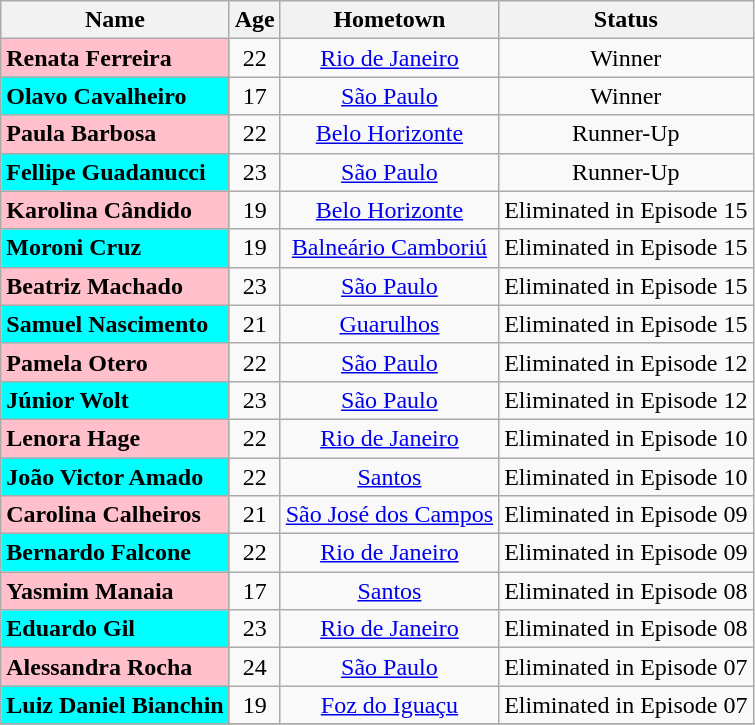<table class="wikitable">
<tr>
<th>Name</th>
<th>Age</th>
<th>Hometown</th>
<th>Status</th>
</tr>
<tr>
<td bgcolor="pink"><strong>Renata Ferreira</strong></td>
<td align="center">22</td>
<td align="center"><a href='#'>Rio de Janeiro</a></td>
<td align="center">Winner</td>
</tr>
<tr>
<td bgcolor="cyan"><strong>Olavo Cavalheiro</strong></td>
<td align="center">17</td>
<td align="center"><a href='#'>São Paulo</a></td>
<td align="center">Winner</td>
</tr>
<tr>
<td bgcolor="pink"><strong>Paula Barbosa</strong></td>
<td align="center">22</td>
<td align="center"><a href='#'>Belo Horizonte</a></td>
<td align="center">Runner-Up</td>
</tr>
<tr>
<td bgcolor="cyan"><strong>Fellipe Guadanucci</strong></td>
<td align="center">23</td>
<td align="center"><a href='#'>São Paulo</a></td>
<td align="center">Runner-Up</td>
</tr>
<tr>
<td bgcolor="pink"><strong>Karolina Cândido</strong></td>
<td align="center">19</td>
<td align="center"><a href='#'>Belo Horizonte</a></td>
<td align="center">Eliminated in Episode 15</td>
</tr>
<tr>
<td bgcolor="cyan"><strong>Moroni Cruz</strong></td>
<td align="center">19</td>
<td align="center"><a href='#'>Balneário Camboriú</a></td>
<td align="center">Eliminated in Episode 15</td>
</tr>
<tr>
<td bgcolor="pink"><strong>Beatriz Machado</strong></td>
<td align="center">23</td>
<td align="center"><a href='#'>São Paulo</a></td>
<td align="center">Eliminated in Episode 15</td>
</tr>
<tr>
<td bgcolor="cyan"><strong>Samuel Nascimento</strong></td>
<td align="center">21</td>
<td align="center"><a href='#'>Guarulhos</a></td>
<td align="center">Eliminated in Episode 15</td>
</tr>
<tr>
<td bgcolor="pink"><strong>Pamela Otero</strong></td>
<td align="center">22</td>
<td align="center"><a href='#'>São Paulo</a></td>
<td align="center">Eliminated in Episode 12</td>
</tr>
<tr>
<td bgcolor="cyan"><strong>Júnior Wolt</strong></td>
<td align="center">23</td>
<td align="center"><a href='#'>São Paulo</a></td>
<td align="center">Eliminated in Episode 12</td>
</tr>
<tr>
<td bgcolor="pink"><strong>Lenora Hage</strong></td>
<td align="center">22</td>
<td align="center"><a href='#'>Rio de Janeiro</a></td>
<td align="center">Eliminated in Episode 10</td>
</tr>
<tr>
<td bgcolor="cyan"><strong>João Victor Amado</strong></td>
<td align="center">22</td>
<td align="center"><a href='#'>Santos</a></td>
<td align="center">Eliminated in Episode 10</td>
</tr>
<tr>
<td bgcolor="pink"><strong>Carolina Calheiros</strong></td>
<td align="center">21</td>
<td align="center"><a href='#'>São José dos Campos</a></td>
<td align="center">Eliminated in Episode 09</td>
</tr>
<tr>
<td bgcolor="cyan"><strong>Bernardo Falcone</strong></td>
<td align="center">22</td>
<td align="center"><a href='#'>Rio de Janeiro</a></td>
<td align="center">Eliminated in Episode 09</td>
</tr>
<tr>
<td bgcolor="pink"><strong>Yasmim Manaia</strong></td>
<td align="center">17</td>
<td align="center"><a href='#'>Santos</a></td>
<td align="center">Eliminated in Episode 08</td>
</tr>
<tr>
<td bgcolor="cyan"><strong>Eduardo Gil</strong></td>
<td align="center">23</td>
<td align="center"><a href='#'>Rio de Janeiro</a></td>
<td align="center">Eliminated in Episode 08</td>
</tr>
<tr>
<td bgcolor="pink"><strong>Alessandra Rocha</strong></td>
<td align="center">24</td>
<td align="center"><a href='#'>São Paulo</a></td>
<td align="center">Eliminated in Episode 07</td>
</tr>
<tr>
<td bgcolor="cyan"><strong>Luiz Daniel Bianchin</strong></td>
<td align="center">19</td>
<td align="center"><a href='#'>Foz do Iguaçu</a></td>
<td align="center">Eliminated in Episode 07</td>
</tr>
<tr>
</tr>
</table>
